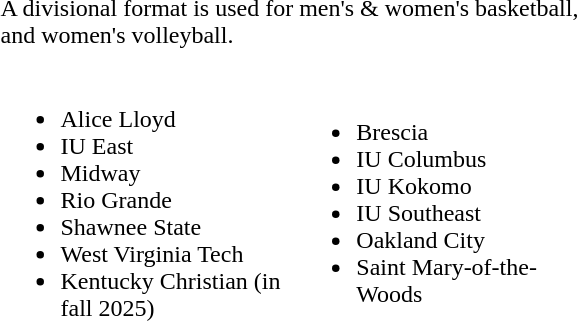<table width=400 style="float:right">
<tr>
<td colspan=2>A divisional format is used for men's & women's basketball, and women's volleyball.</td>
</tr>
<tr>
<td width=20%><br><ul><li>Alice Lloyd</li><li>IU East</li><li>Midway</li><li>Rio Grande</li><li>Shawnee State</li><li>West Virginia Tech</li><li>Kentucky Christian (in fall 2025)</li></ul></td>
<td width=20%><br><ul><li>Brescia</li><li>IU Columbus</li><li>IU Kokomo</li><li>IU Southeast</li><li>Oakland City</li><li>Saint Mary-of-the-Woods</li></ul></td>
</tr>
</table>
